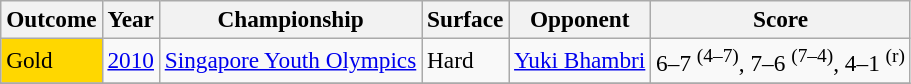<table class="sortable wikitable" style=font-size:97%>
<tr>
<th>Outcome</th>
<th>Year</th>
<th>Championship</th>
<th>Surface</th>
<th>Opponent</th>
<th>Score</th>
</tr>
<tr>
<td bgcolor=Gold>Gold</td>
<td><a href='#'>2010</a></td>
<td><a href='#'>Singapore Youth Olympics</a></td>
<td>Hard</td>
<td> <a href='#'>Yuki Bhambri</a></td>
<td>6–7 <sup>(4–7)</sup>, 7–6 <sup>(7–4)</sup>, 4–1 <sup>(r)</sup></td>
</tr>
<tr>
</tr>
</table>
